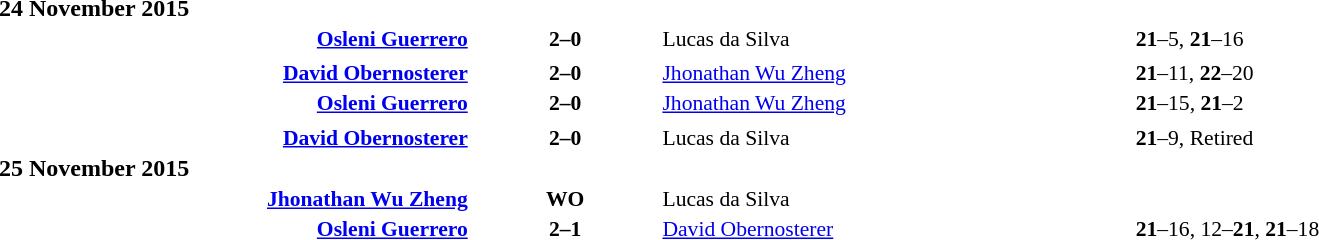<table style="width:100%;" cellspacing="1">
<tr>
<th width=25%></th>
<th width=10%></th>
<th width=25%></th>
</tr>
<tr>
<td><strong>24 November 2015</strong></td>
</tr>
<tr style=font-size:90%>
<td align=right><strong> <a href='#'>Osleni Guerrero</a></strong></td>
<td align=center><strong> 2–0 </strong></td>
<td> Lucas da Silva</td>
<td><strong>21</strong>–5, <strong>21</strong>–16</td>
</tr>
<tr>
<td></td>
</tr>
<tr style=font-size:90%>
<td align=right><strong> <a href='#'>David Obernosterer</a></strong></td>
<td align=center><strong> 2–0 </strong></td>
<td> <a href='#'>Jhonathan Wu Zheng</a></td>
<td><strong>21</strong>–11, <strong>22</strong>–20</td>
<td></td>
</tr>
<tr style=font-size:90%>
<td align=right><strong> <a href='#'>Osleni Guerrero</a></strong></td>
<td align=center><strong> 2–0 </strong></td>
<td> <a href='#'>Jhonathan Wu Zheng</a></td>
<td><strong>21</strong>–15, <strong>21</strong>–2</td>
</tr>
<tr>
<td></td>
</tr>
<tr style=font-size:90%>
<td align=right><strong> <a href='#'>David Obernosterer</a></strong></td>
<td align=center><strong> 2–0 </strong></td>
<td> Lucas da Silva</td>
<td><strong>21</strong>–9, Retired</td>
</tr>
<tr>
<td><strong>25 November 2015</strong></td>
</tr>
<tr style=font-size:90%>
<td align=right><strong> <a href='#'>Jhonathan Wu Zheng</a></strong></td>
<td align=center><strong> WO </strong></td>
<td> Lucas da Silva</td>
<td></td>
<td></td>
</tr>
<tr style=font-size:90%>
<td align=right><strong> <a href='#'>Osleni Guerrero</a></strong></td>
<td align=center><strong> 2–1 </strong></td>
<td> <a href='#'>David Obernosterer</a></td>
<td><strong>21</strong>–16, 12–<strong>21</strong>, <strong>21</strong>–18</td>
</tr>
</table>
